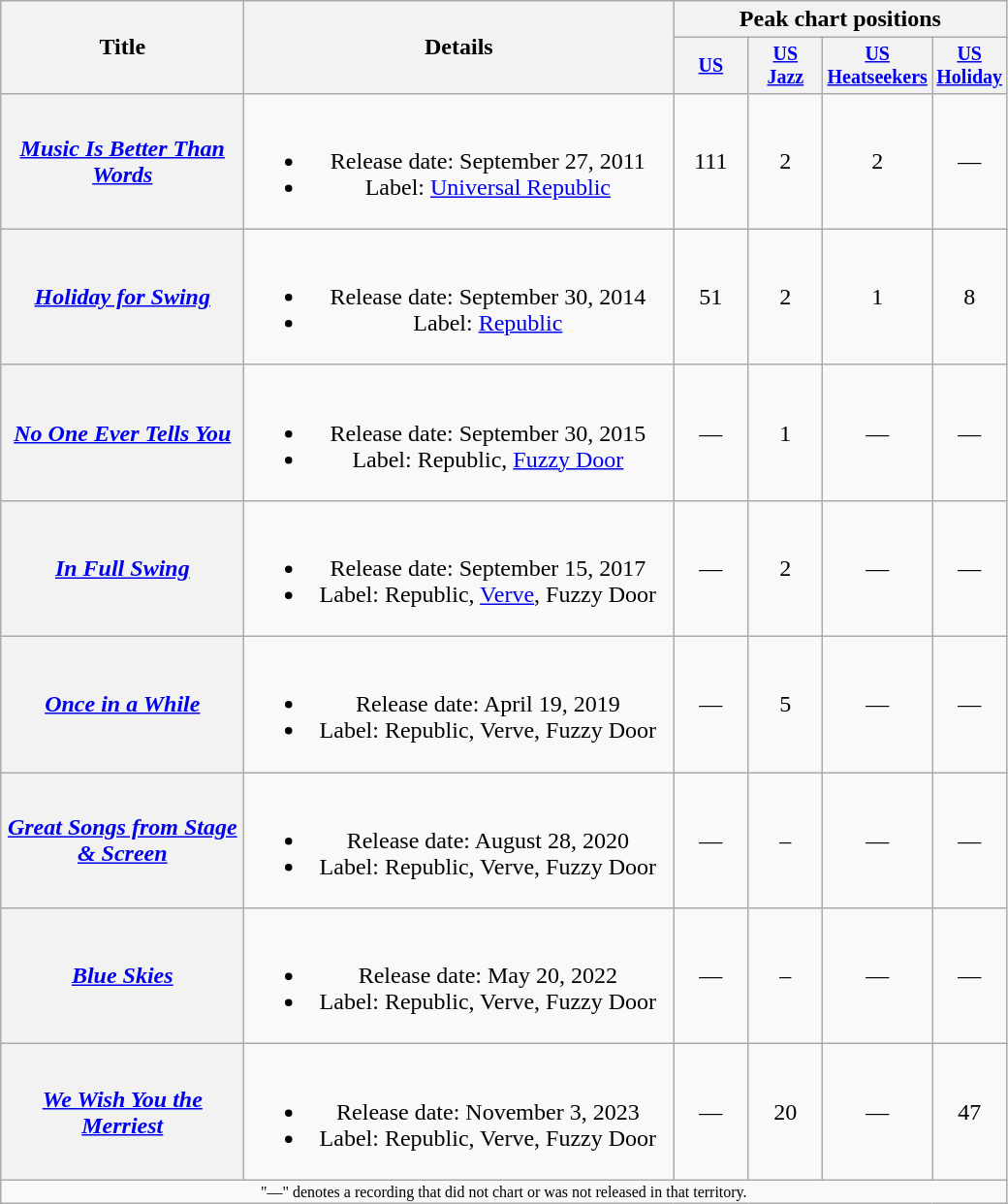<table class="wikitable plainrowheaders" style="text-align:center;">
<tr>
<th rowspan="2" style="width:10em;">Title</th>
<th rowspan="2" style="width:18em;">Details</th>
<th colspan="4">Peak chart positions</th>
</tr>
<tr style="font-size:smaller;">
<th style="width:45px;"><a href='#'>US</a><br></th>
<th style="width:45px;"><a href='#'>US<br>Jazz</a><br></th>
<th style="width:45px;"><a href='#'>US<br>Heatseekers</a><br></th>
<th style="width:45px;"><a href='#'>US<br>Holiday</a><br></th>
</tr>
<tr>
<th scope="row"><em><a href='#'>Music Is Better Than Words</a></em></th>
<td><br><ul><li>Release date: September 27, 2011</li><li>Label: <a href='#'>Universal Republic</a></li></ul></td>
<td>111</td>
<td>2</td>
<td>2</td>
<td>—</td>
</tr>
<tr>
<th scope="row"><em><a href='#'>Holiday for Swing</a></em></th>
<td><br><ul><li>Release date: September 30, 2014</li><li>Label: <a href='#'>Republic</a></li></ul></td>
<td>51</td>
<td>2</td>
<td>1</td>
<td>8</td>
</tr>
<tr>
<th scope="row"><em><a href='#'>No One Ever Tells You</a></em></th>
<td><br><ul><li>Release date: September 30, 2015</li><li>Label: Republic, <a href='#'>Fuzzy Door</a></li></ul></td>
<td>—</td>
<td>1</td>
<td>—</td>
<td>—</td>
</tr>
<tr>
<th scope="row"><em><a href='#'>In Full Swing</a></em></th>
<td><br><ul><li>Release date: September 15, 2017</li><li>Label: Republic, <a href='#'>Verve</a>, Fuzzy Door</li></ul></td>
<td>—</td>
<td>2</td>
<td>—</td>
<td>—</td>
</tr>
<tr>
<th scope="row"><em><a href='#'>Once in a While</a></em></th>
<td><br><ul><li>Release date: April 19, 2019</li><li>Label: Republic, Verve, Fuzzy Door</li></ul></td>
<td>—</td>
<td>5</td>
<td>—</td>
<td>—</td>
</tr>
<tr>
<th scope="row"><em><a href='#'>Great Songs from Stage & Screen</a></em></th>
<td><br><ul><li>Release date: August 28, 2020</li><li>Label: Republic, Verve, Fuzzy Door</li></ul></td>
<td>—</td>
<td>–</td>
<td>—</td>
<td>—</td>
</tr>
<tr>
<th scope="row"><em><a href='#'>Blue Skies</a></em></th>
<td><br><ul><li>Release date: May 20, 2022</li><li>Label: Republic, Verve, Fuzzy Door</li></ul></td>
<td>—</td>
<td>–</td>
<td>—</td>
<td>—</td>
</tr>
<tr>
<th scope="row"><em><a href='#'>We Wish You the Merriest</a></em><br></th>
<td><br><ul><li>Release date: November 3, 2023</li><li>Label: Republic, Verve, Fuzzy Door</li></ul></td>
<td>—</td>
<td>20</td>
<td>—</td>
<td>47</td>
</tr>
<tr>
<td colspan="9" style="font-size:8pt">"—" denotes a recording that did not chart or was not released in that territory.</td>
</tr>
</table>
